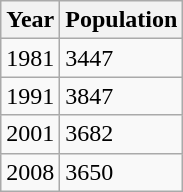<table class="wikitable">
<tr>
<th>Year</th>
<th>Population</th>
</tr>
<tr>
<td>1981</td>
<td>3447</td>
</tr>
<tr>
<td>1991</td>
<td>3847</td>
</tr>
<tr>
<td>2001</td>
<td>3682</td>
</tr>
<tr>
<td>2008</td>
<td>3650</td>
</tr>
</table>
